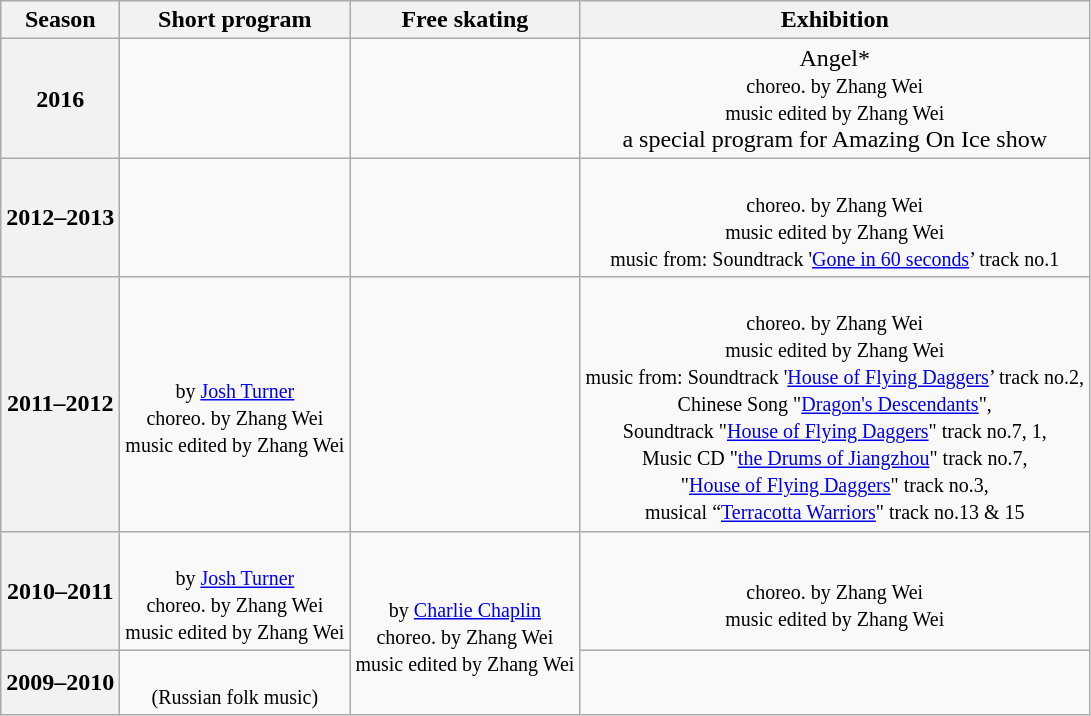<table class="wikitable" style="text-align:center">
<tr>
<th>Season</th>
<th>Short program</th>
<th>Free skating</th>
<th>Exhibition</th>
</tr>
<tr>
<th>2016</th>
<td></td>
<td></td>
<td>Angel*<br><small> choreo. by Zhang Wei </small> <br><small> music edited by Zhang Wei</small><br>a special program for Amazing On Ice show</td>
</tr>
<tr>
<th>2012–2013</th>
<td></td>
<td></td>
<td> <br><small> choreo. by Zhang Wei </small> <br><small> music edited by Zhang Wei <br> music from: Soundtrack '<a href='#'>Gone in 60 seconds</a>’ track no.1</small></td>
</tr>
<tr>
<th>2011–2012</th>
<td> <br><small> by <a href='#'>Josh Turner</a></small> <br><small> choreo. by Zhang Wei </small> <br><small> music edited by Zhang Wei </small></td>
<td></td>
<td> <br><small> choreo. by Zhang Wei </small><br><small> music edited by Zhang Wei <br> music from: Soundtrack '<a href='#'>House of Flying Daggers</a>’ track no.2, <br> Chinese Song "<a href='#'>Dragon's Descendants</a>", <br> Soundtrack "<a href='#'>House of Flying Daggers</a>" track no.7, 1, <br> Music CD "<a href='#'>the Drums of Jiangzhou</a>" track no.7, <br> "<a href='#'>House of Flying Daggers</a>" track no.3, <br> musical “<a href='#'>Terracotta Warriors</a>" track no.13 & 15</small></td>
</tr>
<tr>
<th>2010–2011</th>
<td> <br><small> by <a href='#'>Josh Turner</a></small><br><small> choreo. by Zhang Wei </small> <br><small> music edited by Zhang Wei </small></td>
<td rowspan=2> <br><small> by <a href='#'>Charlie Chaplin</a></small><br><small> choreo. by Zhang Wei </small> <br><small> music edited by Zhang Wei</small></td>
<td> <br><small> choreo. by Zhang Wei </small> <br><small> music edited by Zhang Wei</small></td>
</tr>
<tr>
<th>2009–2010</th>
<td> <br><small> (Russian folk music)</small></td>
<td></td>
</tr>
</table>
